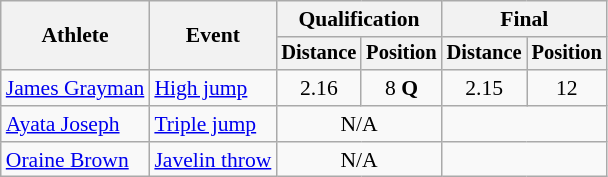<table class=wikitable style="font-size:90%">
<tr>
<th rowspan="2">Athlete</th>
<th rowspan="2">Event</th>
<th colspan="2">Qualification</th>
<th colspan="2">Final</th>
</tr>
<tr style="font-size:95%">
<th>Distance</th>
<th>Position</th>
<th>Distance</th>
<th>Position</th>
</tr>
<tr align=center>
<td align=left><a href='#'>James Grayman</a></td>
<td align=left><a href='#'>High jump</a></td>
<td>2.16</td>
<td>8 <strong>Q</strong></td>
<td>2.15</td>
<td>12</td>
</tr>
<tr align=center>
<td align=left><a href='#'>Ayata Joseph</a></td>
<td align=left><a href='#'>Triple jump</a></td>
<td colspan="2">N/A</td>
<td colspan="2"></td>
</tr>
<tr align=center>
<td align=left><a href='#'>Oraine Brown</a></td>
<td align=left><a href='#'>Javelin throw</a></td>
<td colspan="2">N/A</td>
<td colspan="2"></td>
</tr>
</table>
